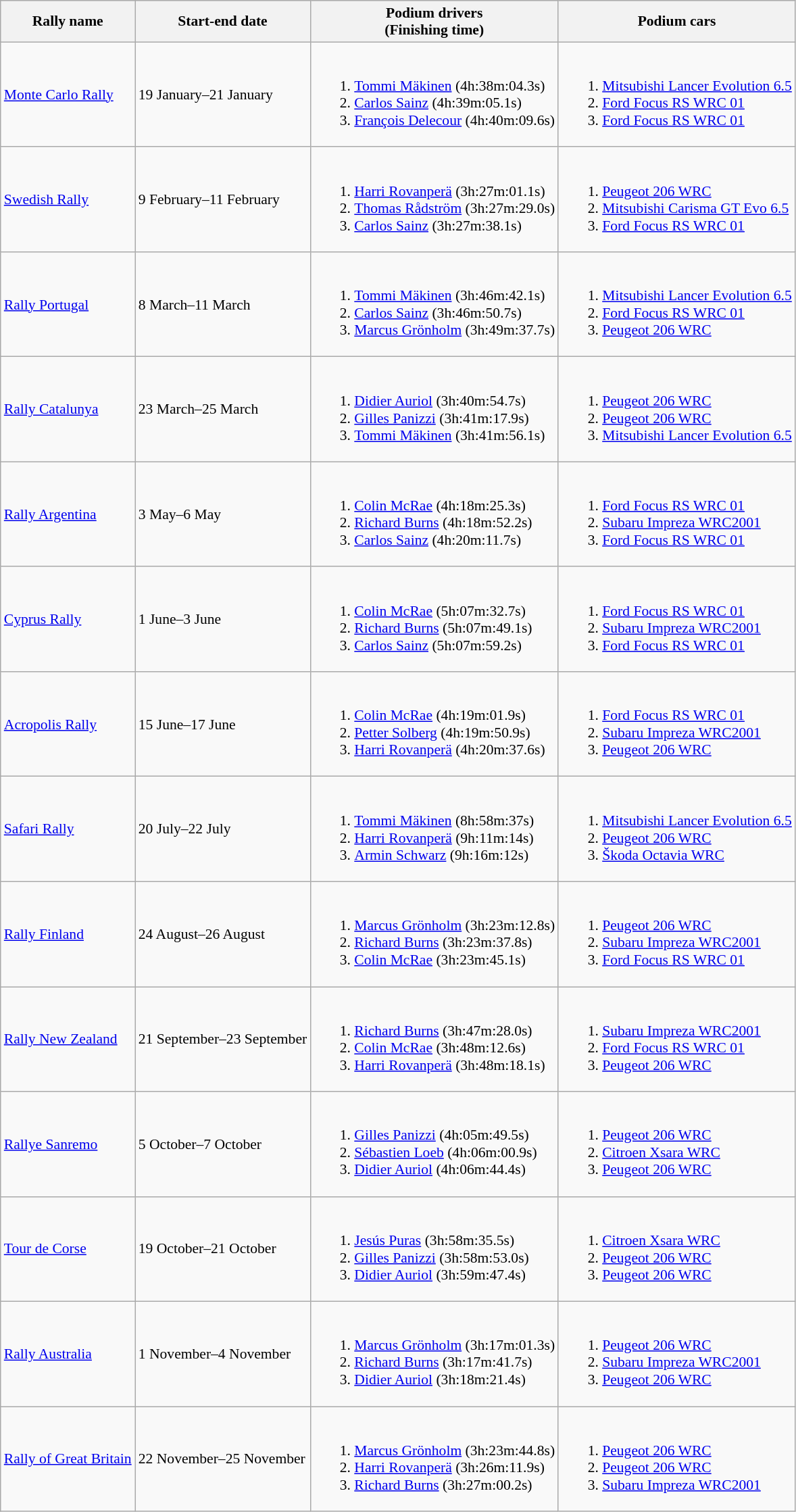<table class="wikitable" align=center style="font-size:90%;">
<tr style="background:#efefef;">
<th colspan=1>Rally name</th>
<th colspan=1>Start-end date</th>
<th colspan=1>Podium drivers <br>(Finishing time)</th>
<th colspan=1>Podium cars</th>
</tr>
<tr>
<td> <a href='#'>Monte Carlo Rally</a></td>
<td>19 January–21 January</td>
<td><br><ol><li> <a href='#'>Tommi Mäkinen</a> (4h:38m:04.3s)</li><li> <a href='#'>Carlos Sainz</a> (4h:39m:05.1s)</li><li> <a href='#'>François Delecour</a> (4h:40m:09.6s)</li></ol></td>
<td><br><ol><li><a href='#'>Mitsubishi Lancer Evolution 6.5</a></li><li><a href='#'>Ford Focus RS WRC 01</a></li><li><a href='#'>Ford Focus RS WRC 01</a></li></ol></td>
</tr>
<tr>
<td> <a href='#'>Swedish Rally</a></td>
<td>9 February–11 February</td>
<td><br><ol><li> <a href='#'>Harri Rovanperä</a> (3h:27m:01.1s)</li><li> <a href='#'>Thomas Rådström</a> (3h:27m:29.0s)</li><li> <a href='#'>Carlos Sainz</a> (3h:27m:38.1s)</li></ol></td>
<td><br><ol><li><a href='#'>Peugeot 206 WRC</a></li><li><a href='#'>Mitsubishi Carisma GT Evo 6.5</a></li><li><a href='#'>Ford Focus RS WRC 01</a></li></ol></td>
</tr>
<tr>
<td> <a href='#'>Rally Portugal</a></td>
<td>8 March–11 March</td>
<td><br><ol><li> <a href='#'>Tommi Mäkinen</a> (3h:46m:42.1s)</li><li> <a href='#'>Carlos Sainz</a> (3h:46m:50.7s)</li><li> <a href='#'>Marcus Grönholm</a> (3h:49m:37.7s)</li></ol></td>
<td><br><ol><li><a href='#'>Mitsubishi Lancer Evolution 6.5</a></li><li><a href='#'>Ford Focus RS WRC 01</a></li><li><a href='#'>Peugeot 206 WRC</a></li></ol></td>
</tr>
<tr>
<td> <a href='#'>Rally Catalunya</a></td>
<td>23 March–25 March</td>
<td><br><ol><li> <a href='#'>Didier Auriol</a> (3h:40m:54.7s)</li><li> <a href='#'>Gilles Panizzi</a> (3h:41m:17.9s)</li><li> <a href='#'>Tommi Mäkinen</a> (3h:41m:56.1s)</li></ol></td>
<td><br><ol><li><a href='#'>Peugeot 206 WRC</a></li><li><a href='#'>Peugeot 206 WRC</a></li><li><a href='#'>Mitsubishi Lancer Evolution 6.5</a></li></ol></td>
</tr>
<tr>
<td> <a href='#'>Rally Argentina</a></td>
<td>3 May–6 May</td>
<td><br><ol><li> <a href='#'>Colin McRae</a> (4h:18m:25.3s)</li><li> <a href='#'>Richard Burns</a> (4h:18m:52.2s)</li><li> <a href='#'>Carlos Sainz</a> (4h:20m:11.7s)</li></ol></td>
<td><br><ol><li><a href='#'>Ford Focus RS WRC 01</a></li><li><a href='#'>Subaru Impreza WRC2001</a></li><li><a href='#'>Ford Focus RS WRC 01</a></li></ol></td>
</tr>
<tr>
<td> <a href='#'>Cyprus Rally</a></td>
<td>1 June–3 June</td>
<td><br><ol><li> <a href='#'>Colin McRae</a> (5h:07m:32.7s)</li><li> <a href='#'>Richard Burns</a> (5h:07m:49.1s)</li><li> <a href='#'>Carlos Sainz</a> (5h:07m:59.2s)</li></ol></td>
<td><br><ol><li><a href='#'>Ford Focus RS WRC 01</a></li><li><a href='#'>Subaru Impreza WRC2001</a></li><li><a href='#'>Ford Focus RS WRC 01</a></li></ol></td>
</tr>
<tr>
<td> <a href='#'>Acropolis Rally</a></td>
<td>15 June–17 June</td>
<td><br><ol><li> <a href='#'>Colin McRae</a> (4h:19m:01.9s)</li><li> <a href='#'>Petter Solberg</a> (4h:19m:50.9s)</li><li> <a href='#'>Harri Rovanperä</a> (4h:20m:37.6s)</li></ol></td>
<td><br><ol><li><a href='#'>Ford Focus RS WRC 01</a></li><li><a href='#'>Subaru Impreza WRC2001</a></li><li><a href='#'>Peugeot 206 WRC</a></li></ol></td>
</tr>
<tr>
<td> <a href='#'>Safari Rally</a></td>
<td>20 July–22 July</td>
<td><br><ol><li> <a href='#'>Tommi Mäkinen</a> (8h:58m:37s)</li><li> <a href='#'>Harri Rovanperä</a> (9h:11m:14s)</li><li> <a href='#'>Armin Schwarz</a> (9h:16m:12s)</li></ol></td>
<td><br><ol><li><a href='#'>Mitsubishi Lancer Evolution 6.5</a></li><li><a href='#'>Peugeot 206 WRC</a></li><li><a href='#'>Škoda Octavia WRC</a></li></ol></td>
</tr>
<tr>
<td> <a href='#'>Rally Finland</a></td>
<td>24 August–26 August</td>
<td><br><ol><li> <a href='#'>Marcus Grönholm</a> (3h:23m:12.8s)</li><li> <a href='#'>Richard Burns</a> (3h:23m:37.8s)</li><li> <a href='#'>Colin McRae</a> (3h:23m:45.1s)</li></ol></td>
<td><br><ol><li><a href='#'>Peugeot 206 WRC</a></li><li><a href='#'>Subaru Impreza WRC2001</a></li><li><a href='#'>Ford Focus RS WRC 01</a></li></ol></td>
</tr>
<tr>
<td> <a href='#'>Rally New Zealand</a></td>
<td>21 September–23 September</td>
<td><br><ol><li> <a href='#'>Richard Burns</a> (3h:47m:28.0s)</li><li> <a href='#'>Colin McRae</a> (3h:48m:12.6s)</li><li> <a href='#'>Harri Rovanperä</a> (3h:48m:18.1s)</li></ol></td>
<td><br><ol><li><a href='#'>Subaru Impreza WRC2001</a></li><li><a href='#'>Ford Focus RS WRC 01</a></li><li><a href='#'>Peugeot 206 WRC</a></li></ol></td>
</tr>
<tr>
<td> <a href='#'>Rallye Sanremo</a></td>
<td>5 October–7 October</td>
<td><br><ol><li> <a href='#'>Gilles Panizzi</a> (4h:05m:49.5s)</li><li> <a href='#'>Sébastien Loeb</a> (4h:06m:00.9s)</li><li> <a href='#'>Didier Auriol</a> (4h:06m:44.4s)</li></ol></td>
<td><br><ol><li><a href='#'>Peugeot 206 WRC</a></li><li><a href='#'>Citroen Xsara WRC</a></li><li><a href='#'>Peugeot 206 WRC</a></li></ol></td>
</tr>
<tr>
<td> <a href='#'>Tour de Corse</a></td>
<td>19 October–21 October</td>
<td><br><ol><li> <a href='#'>Jesús Puras</a> (3h:58m:35.5s)</li><li> <a href='#'>Gilles Panizzi</a> (3h:58m:53.0s)</li><li> <a href='#'>Didier Auriol</a> (3h:59m:47.4s)</li></ol></td>
<td><br><ol><li><a href='#'>Citroen Xsara WRC</a></li><li><a href='#'>Peugeot 206 WRC</a></li><li><a href='#'>Peugeot 206 WRC</a></li></ol></td>
</tr>
<tr>
<td> <a href='#'>Rally Australia</a></td>
<td>1 November–4 November</td>
<td><br><ol><li> <a href='#'>Marcus Grönholm</a> (3h:17m:01.3s)</li><li> <a href='#'>Richard Burns</a> (3h:17m:41.7s)</li><li> <a href='#'>Didier Auriol</a> (3h:18m:21.4s)</li></ol></td>
<td><br><ol><li><a href='#'>Peugeot 206 WRC</a></li><li><a href='#'>Subaru Impreza WRC2001</a></li><li><a href='#'>Peugeot 206 WRC</a></li></ol></td>
</tr>
<tr>
<td> <a href='#'>Rally of Great Britain</a></td>
<td>22 November–25 November</td>
<td><br><ol><li> <a href='#'>Marcus Grönholm</a> (3h:23m:44.8s)</li><li> <a href='#'>Harri Rovanperä</a> (3h:26m:11.9s)</li><li> <a href='#'>Richard Burns</a> (3h:27m:00.2s)</li></ol></td>
<td><br><ol><li><a href='#'>Peugeot 206 WRC</a></li><li><a href='#'>Peugeot 206 WRC</a></li><li><a href='#'>Subaru Impreza WRC2001</a></li></ol></td>
</tr>
</table>
